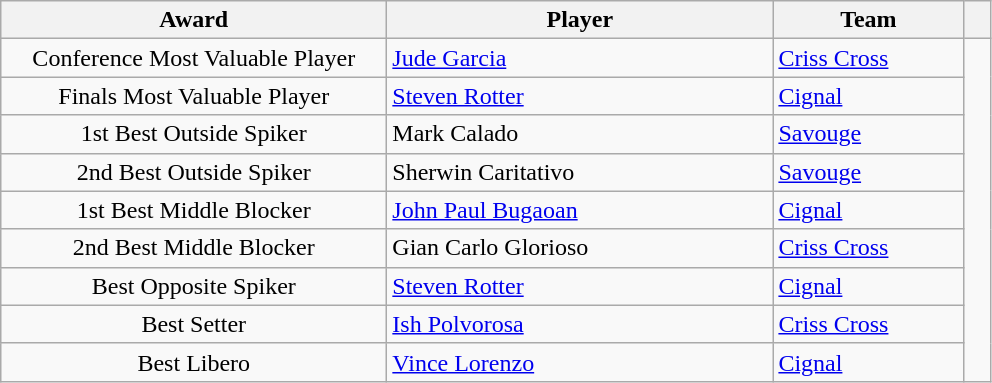<table class="wikitable">
<tr>
<th width=250>Award</th>
<th width=250>Player</th>
<th width=120>Team</th>
<th width=10></th>
</tr>
<tr>
<td style="text-align:center">Conference Most Valuable Player</td>
<td><a href='#'>Jude Garcia</a></td>
<td><a href='#'>Criss Cross</a></td>
<td rowspan="9" style="text-align:center"></td>
</tr>
<tr>
<td style="text-align:center">Finals Most Valuable Player</td>
<td><a href='#'>Steven Rotter</a></td>
<td><a href='#'>Cignal</a></td>
</tr>
<tr>
<td style="text-align:center">1st Best Outside Spiker</td>
<td>Mark Calado</td>
<td><a href='#'>Savouge</a></td>
</tr>
<tr>
<td style="text-align:center">2nd Best Outside Spiker</td>
<td>Sherwin Caritativo</td>
<td><a href='#'>Savouge</a></td>
</tr>
<tr>
<td style="text-align:center">1st Best Middle Blocker</td>
<td><a href='#'>John Paul Bugaoan</a></td>
<td><a href='#'>Cignal</a></td>
</tr>
<tr>
<td style="text-align:center">2nd Best Middle Blocker</td>
<td>Gian Carlo Glorioso</td>
<td><a href='#'>Criss Cross</a></td>
</tr>
<tr>
<td style="text-align:center">Best Opposite Spiker</td>
<td><a href='#'>Steven Rotter</a></td>
<td><a href='#'>Cignal</a></td>
</tr>
<tr>
<td style="text-align:center">Best Setter</td>
<td><a href='#'>Ish Polvorosa</a></td>
<td><a href='#'>Criss Cross</a></td>
</tr>
<tr>
<td style="text-align:center">Best Libero</td>
<td><a href='#'>Vince Lorenzo</a></td>
<td><a href='#'>Cignal</a></td>
</tr>
</table>
